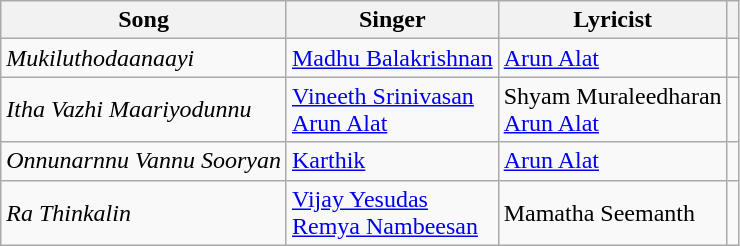<table class="wikitable">
<tr>
<th>Song</th>
<th>Singer</th>
<th>Lyricist</th>
<th></th>
</tr>
<tr>
<td><em>Mukiluthodaanaayi</em></td>
<td><a href='#'>Madhu Balakrishnan</a></td>
<td><a href='#'>Arun Alat</a></td>
<td></td>
</tr>
<tr>
<td><em>Itha Vazhi Maariyodunnu</em></td>
<td><a href='#'>Vineeth Srinivasan</a> <br> <a href='#'>Arun Alat</a></td>
<td>Shyam Muraleedharan <br> <a href='#'>Arun Alat</a></td>
<td></td>
</tr>
<tr>
<td><em>Onnunarnnu Vannu Sooryan</em></td>
<td><a href='#'>Karthik</a></td>
<td><a href='#'>Arun Alat</a></td>
<td></td>
</tr>
<tr>
<td><em>Ra Thinkalin</em></td>
<td><a href='#'>Vijay Yesudas</a> <br> <a href='#'>Remya Nambeesan</a></td>
<td>Mamatha Seemanth</td>
<td></td>
</tr>
</table>
